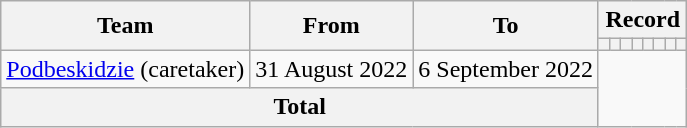<table class="wikitable" style="text-align: center;">
<tr>
<th rowspan="2">Team</th>
<th rowspan="2">From</th>
<th rowspan="2">To</th>
<th colspan="8">Record</th>
</tr>
<tr>
<th></th>
<th></th>
<th></th>
<th></th>
<th></th>
<th></th>
<th></th>
<th></th>
</tr>
<tr>
<td align=left><a href='#'>Podbeskidzie</a> (caretaker)</td>
<td align=left>31 August 2022</td>
<td align=left>6 September 2022<br></td>
</tr>
<tr>
<th colspan="3">Total<br></th>
</tr>
</table>
